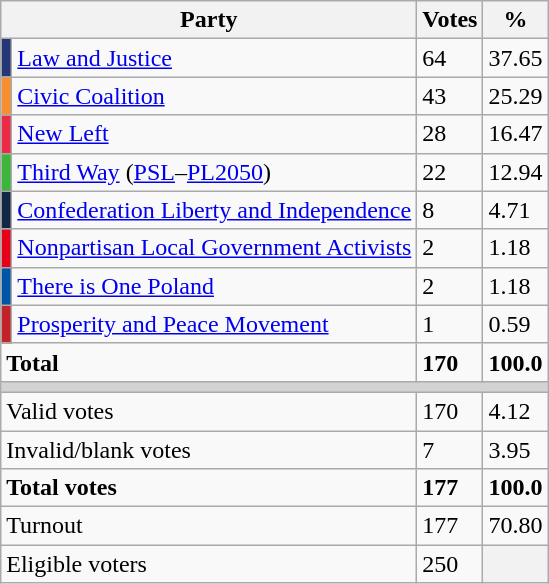<table class="wikitable">
<tr>
<th colspan="2">Party</th>
<th>Votes</th>
<th>%</th>
</tr>
<tr>
<th style="background-color:#263778"></th>
<td><a href='#'>Law and Justice</a></td>
<td>64</td>
<td>37.65</td>
</tr>
<tr>
<th style="background-color:#F68F2D"></th>
<td><a href='#'>Civic Coalition</a></td>
<td>43</td>
<td>25.29</td>
</tr>
<tr>
<th style="background-color:#EB2A48"></th>
<td><a href='#'>New Left</a></td>
<td>28</td>
<td>16.47</td>
</tr>
<tr>
<th style="background-color:#3DB53A"></th>
<td><a href='#'>Third Way</a> (<a href='#'>PSL</a>–<a href='#'>PL2050</a>)</td>
<td>22</td>
<td>12.94</td>
</tr>
<tr>
<th style="background-color:#122746"></th>
<td><a href='#'>Confederation Liberty and Independence</a></td>
<td>8</td>
<td>4.71</td>
</tr>
<tr>
<th style="background-color:#E6001A"></th>
<td><a href='#'>Nonpartisan Local Government Activists</a></td>
<td>2</td>
<td>1.18</td>
</tr>
<tr>
<th style="background-color:#0054A5"></th>
<td><a href='#'>There is One Poland</a></td>
<td>2</td>
<td>1.18</td>
</tr>
<tr>
<th style="background-color:#C32328"></th>
<td><a href='#'>Prosperity and Peace Movement</a></td>
<td>1</td>
<td>0.59</td>
</tr>
<tr>
<td colspan="2"><strong>Total</strong></td>
<td><strong>170</strong></td>
<td><strong>100.0</strong></td>
</tr>
<tr>
<td colspan="4" bgcolor="lightgrey"></td>
</tr>
<tr>
<td colspan="2">Valid votes</td>
<td>170</td>
<td>4.12</td>
</tr>
<tr>
<td colspan="2">Invalid/blank votes</td>
<td>7</td>
<td>3.95</td>
</tr>
<tr>
<td colspan="2"><strong>Total votes</strong></td>
<td><strong>177</strong></td>
<td><strong>100.0</strong></td>
</tr>
<tr>
<td colspan="2">Turnout</td>
<td>177</td>
<td>70.80</td>
</tr>
<tr>
<td colspan="2">Eligible voters</td>
<td>250</td>
<th></th>
</tr>
</table>
